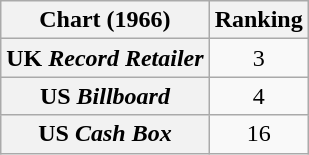<table class="wikitable plainrowheaders" style="text-align:center">
<tr>
<th scope="col">Chart (1966)</th>
<th scope="col">Ranking</th>
</tr>
<tr>
<th scope="row" align="left">UK <em>Record Retailer</em></th>
<td style="text-align:center;">3</td>
</tr>
<tr>
<th scope="row" align="left">US <em>Billboard</em></th>
<td style="text-align:center;">4</td>
</tr>
<tr>
<th scope="row" align="left">US <em>Cash Box</em></th>
<td style="text-align:center;">16</td>
</tr>
</table>
